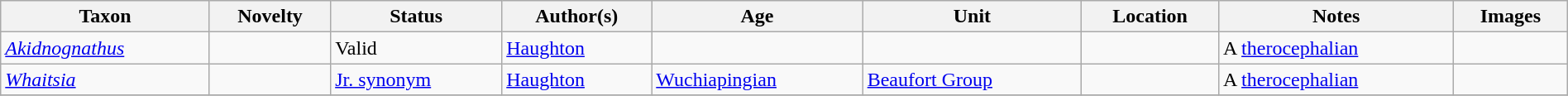<table class="wikitable sortable" align="center" width="100%">
<tr>
<th>Taxon</th>
<th>Novelty</th>
<th>Status</th>
<th>Author(s)</th>
<th>Age</th>
<th>Unit</th>
<th>Location</th>
<th>Notes</th>
<th>Images</th>
</tr>
<tr>
<td><em><a href='#'>Akidnognathus</a></em></td>
<td></td>
<td>Valid</td>
<td><a href='#'>Haughton</a></td>
<td></td>
<td></td>
<td></td>
<td>A <a href='#'>therocephalian</a></td>
<td></td>
</tr>
<tr>
<td><em><a href='#'>Whaitsia</a></em></td>
<td></td>
<td><a href='#'>Jr. synonym</a></td>
<td><a href='#'>Haughton</a></td>
<td><a href='#'>Wuchiapingian</a></td>
<td><a href='#'>Beaufort Group</a></td>
<td></td>
<td>A <a href='#'>therocephalian</a></td>
<td></td>
</tr>
<tr>
</tr>
</table>
